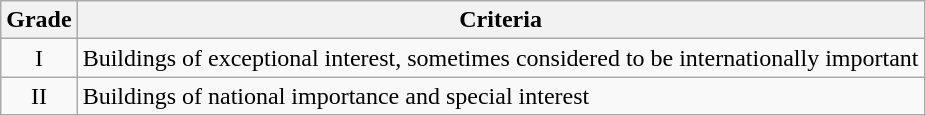<table class="wikitable">
<tr>
<th>Grade</th>
<th>Criteria</th>
</tr>
<tr>
<td align="center" >I</td>
<td>Buildings of exceptional interest, sometimes considered to be internationally important</td>
</tr>
<tr>
<td align="center" >II</td>
<td>Buildings of national importance and special interest</td>
</tr>
</table>
